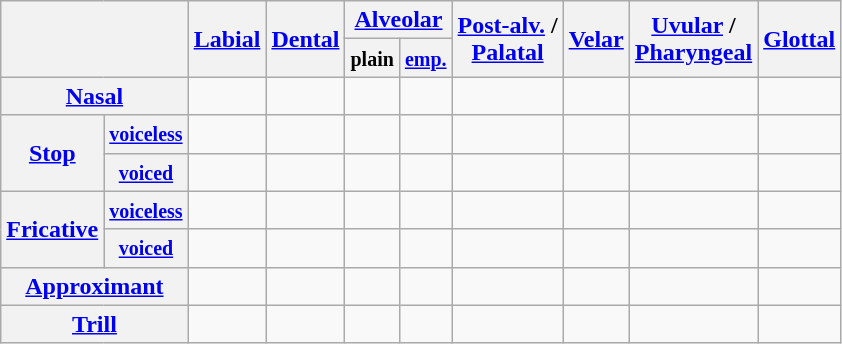<table class="wikitable" style="text-align: center">
<tr>
<th rowspan="2" colspan="2"></th>
<th rowspan="2"><a href='#'>Labial</a></th>
<th rowspan="2"><a href='#'>Dental</a></th>
<th colspan="2"><a href='#'>Alveolar</a></th>
<th rowspan="2"><a href='#'>Post-alv.</a> / <br> <a href='#'>Palatal</a></th>
<th rowspan="2"><a href='#'>Velar</a></th>
<th rowspan="2"><a href='#'>Uvular</a> / <br> <a href='#'>Pharyngeal</a></th>
<th rowspan="2"><a href='#'>Glottal</a></th>
</tr>
<tr>
<th><small>plain</small></th>
<th><small><a href='#'>emp.</a></small></th>
</tr>
<tr>
<th colspan="2"><a href='#'>Nasal</a></th>
<td></td>
<td></td>
<td></td>
<td></td>
<td></td>
<td></td>
<td></td>
<td></td>
</tr>
<tr>
<th rowspan="2"><a href='#'>Stop</a></th>
<th><small><a href='#'>voiceless</a></small></th>
<td></td>
<td></td>
<td></td>
<td></td>
<td></td>
<td></td>
<td></td>
<td></td>
</tr>
<tr>
<th><small><a href='#'>voiced</a></small></th>
<td></td>
<td></td>
<td></td>
<td></td>
<td></td>
<td></td>
<td></td>
<td></td>
</tr>
<tr>
<th rowspan="2"><a href='#'>Fricative</a></th>
<th><small><a href='#'>voiceless</a></small></th>
<td></td>
<td></td>
<td></td>
<td></td>
<td></td>
<td></td>
<td></td>
<td></td>
</tr>
<tr>
<th><small><a href='#'>voiced</a></small></th>
<td></td>
<td></td>
<td></td>
<td></td>
<td></td>
<td></td>
<td></td>
<td></td>
</tr>
<tr>
<th colspan="2"><a href='#'>Approximant</a></th>
<td></td>
<td></td>
<td></td>
<td></td>
<td></td>
<td></td>
<td></td>
<td></td>
</tr>
<tr>
<th colspan="2"><a href='#'>Trill</a></th>
<td></td>
<td></td>
<td></td>
<td></td>
<td></td>
<td></td>
<td></td>
<td></td>
</tr>
</table>
